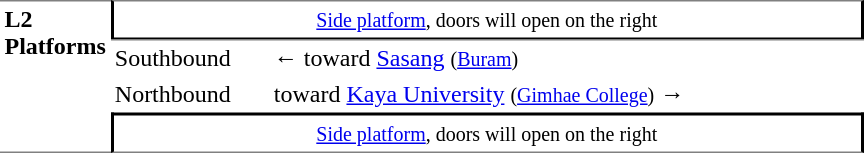<table table border=0 cellspacing=0 cellpadding=3>
<tr>
<td style="border-top:solid 1px gray;border-bottom:solid 1px gray;" width=50 rowspan=10 valign=top><strong>L2<br>Platforms</strong></td>
<td style="border-top:solid 1px gray;border-right:solid 2px black;border-left:solid 2px black;border-bottom:solid 1px black;text-align:center;" colspan=2><small><a href='#'>Side platform</a>, doors will open on the right</small></td>
</tr>
<tr>
<td style="border-bottom:solid 0px gray;border-top:solid 1px gray;" width=100>Southbound</td>
<td style="border-bottom:solid 0px gray;border-top:solid 1px gray;" width=390>←  toward <a href='#'>Sasang</a> <small>(<a href='#'>Buram</a>)</small></td>
</tr>
<tr>
<td>Northbound</td>
<td>  toward <a href='#'>Kaya University</a> <small>(<a href='#'>Gimhae College</a>)</small> →</td>
</tr>
<tr>
<td style="border-top:solid 2px black;border-right:solid 2px black;border-left:solid 2px black;border-bottom:solid 1px gray;text-align:center;" colspan=2><small><a href='#'>Side platform</a>, doors will open on the right</small></td>
</tr>
</table>
